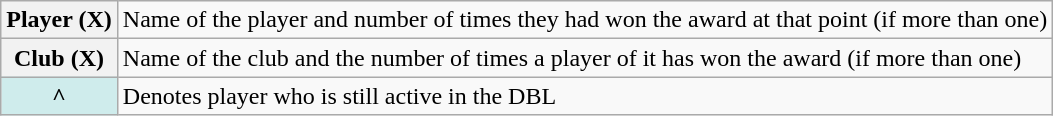<table class="wikitable plainrowheaders">
<tr>
<th scope="row" style="text-align:center;">Player (X)</th>
<td>Name of the player and number of times they had won the award at that point (if more than one)</td>
</tr>
<tr>
<th scope="row" style="text-align:center;">Club (X)</th>
<td>Name of the club and the number of times a player of it has won the award (if more than one)</td>
</tr>
<tr>
<th scope="row" style="background:#cfecec; text-align:center;">^</th>
<td>Denotes player who is still active in the DBL</td>
</tr>
</table>
